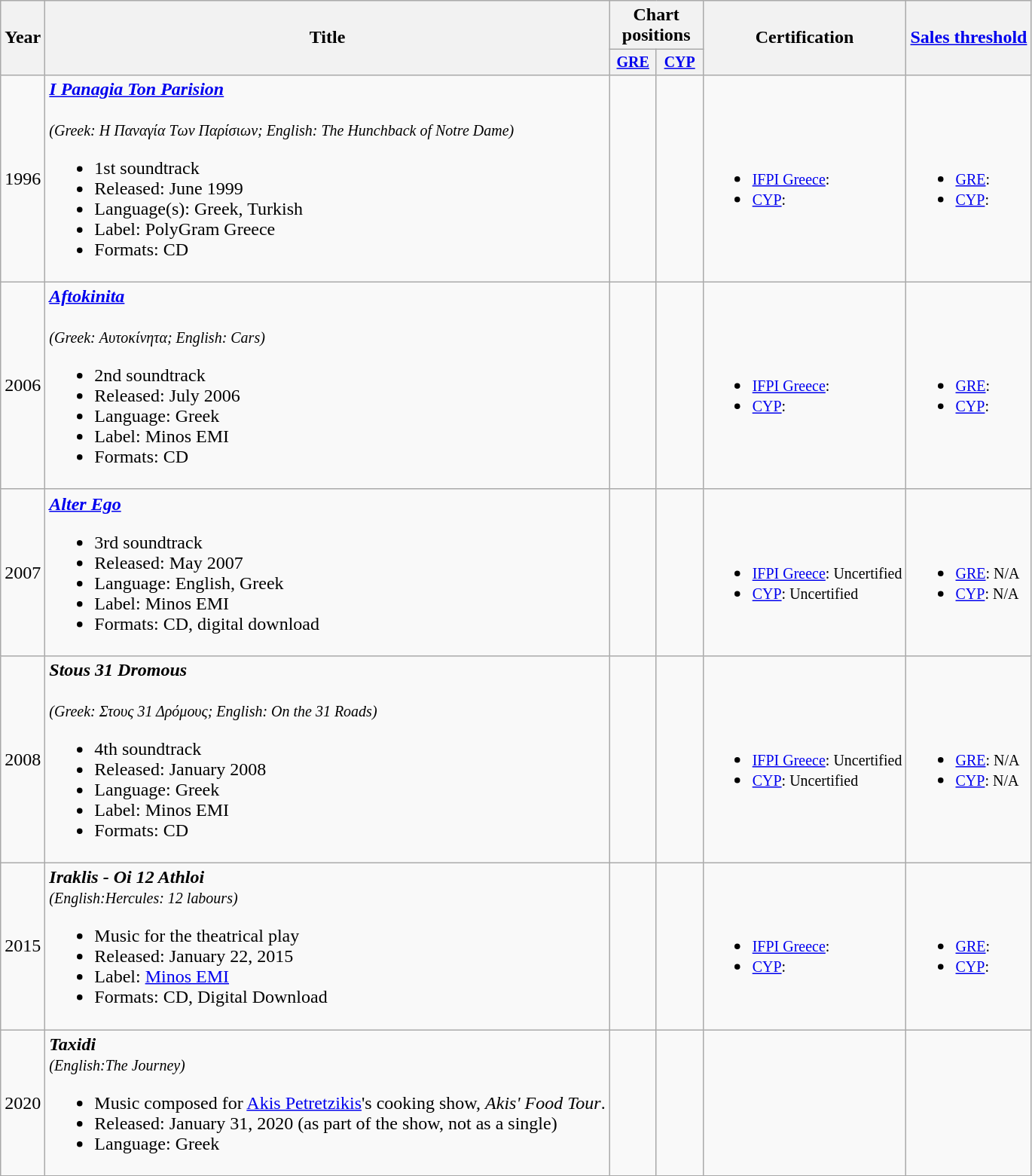<table class="wikitable">
<tr>
<th rowspan="2">Year</th>
<th rowspan="2">Title</th>
<th colspan="2">Chart positions</th>
<th rowspan="2">Certification</th>
<th rowspan="2"><a href='#'>Sales threshold</a></th>
</tr>
<tr style="font-size:smaller;">
<th width="35"><a href='#'>GRE</a></th>
<th width="35"><a href='#'>CYP</a></th>
</tr>
<tr>
<td style="text-align:center;">1996</td>
<td><strong><em><a href='#'>I Panagia Ton Parision</a></em></strong>  <br><br><em><small>(Greek: Η Παναγία Των Παρίσιων; English: The Hunchback of Notre Dame)</small></em><ul><li>1st soundtrack</li><li>Released: June 1999</li><li>Language(s): Greek, Turkish</li><li>Label: PolyGram Greece</li><li>Formats: CD</li></ul></td>
<td style="text-align:center;"></td>
<td style="text-align:center;"></td>
<td align="left"><br><ul><li><small><a href='#'>IFPI Greece</a>:</small></li><li><small><a href='#'>CYP</a>:</small></li></ul></td>
<td align="left"><br><ul><li><small><a href='#'>GRE</a>:</small></li><li><small><a href='#'>CYP</a>:</small></li></ul></td>
</tr>
<tr>
<td style="text-align:center;">2006</td>
<td><strong><em><a href='#'>Aftokinita</a></em></strong>  <br><br><em><small>(Greek: Αυτοκίνητα; English: Cars)</small></em><ul><li>2nd soundtrack</li><li>Released: July 2006</li><li>Language: Greek</li><li>Label: Minos EMI</li><li>Formats: CD</li></ul></td>
<td style="text-align:center;"></td>
<td style="text-align:center;"></td>
<td align="left"><br><ul><li><small><a href='#'>IFPI Greece</a>:</small></li><li><small><a href='#'>CYP</a>:</small></li></ul></td>
<td align="left"><br><ul><li><small><a href='#'>GRE</a>:</small></li><li><small><a href='#'>CYP</a>:</small></li></ul></td>
</tr>
<tr>
<td style="text-align:center;">2007</td>
<td><strong><em><a href='#'>Alter Ego</a></em></strong><br><ul><li>3rd soundtrack</li><li>Released: May 2007</li><li>Language: English, Greek</li><li>Label: Minos EMI</li><li>Formats: CD, digital download</li></ul></td>
<td style="text-align:center;"></td>
<td style="text-align:center;"></td>
<td align="left"><br><ul><li><small><a href='#'>IFPI Greece</a>: Uncertified</small></li><li><small><a href='#'>CYP</a>: Uncertified</small></li></ul></td>
<td align="left"><br><ul><li><small><a href='#'>GRE</a>: N/A</small></li><li><small><a href='#'>CYP</a>: N/A</small></li></ul></td>
</tr>
<tr>
<td style="text-align:center;">2008</td>
<td><strong><em>Stous 31 Dromous</em></strong>  <br><br><em><small>(Greek: Στους 31 Δρόμους; English: On the 31 Roads)</small></em><ul><li>4th soundtrack</li><li>Released: January 2008</li><li>Language: Greek</li><li>Label: Minos EMI</li><li>Formats: CD</li></ul></td>
<td style="text-align:center;"></td>
<td style="text-align:center;"></td>
<td align="left"><br><ul><li><small><a href='#'>IFPI Greece</a>: Uncertified</small></li><li><small><a href='#'>CYP</a>: Uncertified</small></li></ul></td>
<td align="left"><br><ul><li><small><a href='#'>GRE</a>: N/A</small></li><li><small><a href='#'>CYP</a>: N/A</small></li></ul></td>
</tr>
<tr>
<td>2015</td>
<td><strong><em>Iraklis - Oi 12 Athloi</em></strong><br><em><small>(English:Hercules: 12 labours)</small></em><ul><li>Music for the theatrical play</li><li>Released: January 22, 2015</li><li>Label: <a href='#'>Minos EMI</a></li><li>Formats: CD, Digital Download</li></ul></td>
<td style="text-align:center;"></td>
<td style="text-align:center;"></td>
<td align="left"><br><ul><li><small><a href='#'>IFPI Greece</a>:</small></li><li><small><a href='#'>CYP</a>:</small></li></ul></td>
<td align="left"><br><ul><li><small><a href='#'>GRE</a>:</small></li><li><small><a href='#'>CYP</a>: </small></li></ul></td>
</tr>
<tr>
<td>2020</td>
<td><strong><em>Taxidi</em></strong><br><em><small>(English:The Journey)</small></em><ul><li>Music composed for <a href='#'>Akis Petretzikis</a>'s cooking show, <em>Akis' Food Tour</em>.</li><li>Released: January 31, 2020 (as part of the show, not as a single)</li><li>Language: Greek</li></ul></td>
<td></td>
<td></td>
<td></td>
<td></td>
</tr>
<tr>
</tr>
</table>
